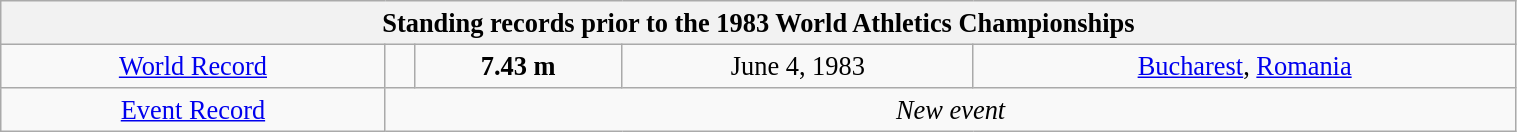<table class="wikitable" style=" text-align:center; font-size:110%;" width="80%">
<tr>
<th colspan="5">Standing records prior to the 1983 World Athletics Championships</th>
</tr>
<tr>
<td><a href='#'>World Record</a></td>
<td></td>
<td><strong>7.43 m</strong></td>
<td>June 4, 1983</td>
<td> <a href='#'>Bucharest</a>, <a href='#'>Romania</a></td>
</tr>
<tr>
<td><a href='#'>Event Record</a></td>
<td colspan="4"><em>New event</em></td>
</tr>
</table>
